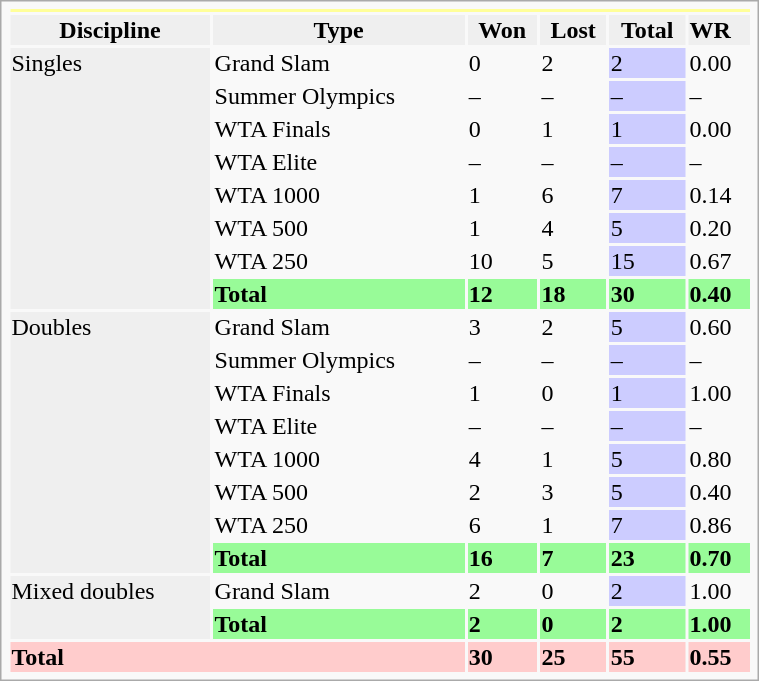<table class="infobox vcard vevent nowrap" width=40%>
<tr bgcolor=FFFF99>
<th colspan="6"></th>
</tr>
<tr style=background:#efefef;font-weight:bold>
<th>Discipline</th>
<th>Type</th>
<th>Won</th>
<th>Lost</th>
<th>Total</th>
<td>WR</td>
</tr>
<tr>
<td rowspan="8" bgcolor=efefef>Singles</td>
<td>Grand Slam</td>
<td>0</td>
<td>2</td>
<td bgcolor=CCCCFF>2</td>
<td>0.00</td>
</tr>
<tr>
<td>Summer Olympics</td>
<td>–</td>
<td>–</td>
<td bgcolor="CCCCFF">–</td>
<td>–</td>
</tr>
<tr>
<td>WTA Finals</td>
<td>0</td>
<td>1</td>
<td bgcolor=CCCCFF>1</td>
<td>0.00</td>
</tr>
<tr>
<td>WTA Elite</td>
<td>–</td>
<td>–</td>
<td bgcolor="CCCCFF">–</td>
<td>–</td>
</tr>
<tr>
<td>WTA 1000</td>
<td>1</td>
<td>6</td>
<td bgcolor="CCCCFF">7</td>
<td>0.14</td>
</tr>
<tr>
<td>WTA 500</td>
<td>1</td>
<td>4</td>
<td bgcolor="CCCCFF">5</td>
<td>0.20</td>
</tr>
<tr>
<td>WTA 250</td>
<td>10</td>
<td>5</td>
<td bgcolor="CCCCFF">15</td>
<td>0.67</td>
</tr>
<tr style=background:#98FB98;font-weight:bold>
<td>Total</td>
<td><strong>12</strong></td>
<td><strong>18</strong></td>
<td><strong>30</strong></td>
<td><strong>0.40</strong></td>
</tr>
<tr>
<td rowspan="8" bgcolor=efefef>Doubles</td>
<td>Grand Slam</td>
<td>3</td>
<td>2</td>
<td bgcolor="CCCCFF">5</td>
<td>0.60</td>
</tr>
<tr>
<td>Summer Olympics</td>
<td>–</td>
<td>–</td>
<td bgcolor="CCCCFF">–</td>
<td>–</td>
</tr>
<tr>
<td>WTA Finals</td>
<td>1</td>
<td>0</td>
<td bgcolor="CCCCFF">1</td>
<td>1.00</td>
</tr>
<tr>
<td>WTA Elite</td>
<td>–</td>
<td>–</td>
<td bgcolor="CCCCFF">–</td>
<td>–</td>
</tr>
<tr>
<td>WTA 1000</td>
<td>4</td>
<td>1</td>
<td bgcolor="CCCCFF">5</td>
<td>0.80</td>
</tr>
<tr>
<td>WTA 500</td>
<td>2</td>
<td>3</td>
<td bgcolor="CCCCFF">5</td>
<td>0.40</td>
</tr>
<tr>
<td>WTA 250</td>
<td>6</td>
<td>1</td>
<td bgcolor="CCCCFF">7</td>
<td>0.86</td>
</tr>
<tr style=background:#98FB98;font-weight:bold>
<td><strong>Total</strong></td>
<td><strong>16</strong></td>
<td><strong>7</strong></td>
<td><strong>23</strong></td>
<td><strong>0.70</strong></td>
</tr>
<tr>
<td rowspan=2 bgcolor=efefef>Mixed doubles</td>
<td>Grand Slam</td>
<td>2</td>
<td>0</td>
<td bgcolor=CCCCFF>2</td>
<td>1.00</td>
</tr>
<tr style=background:#98FB98;font-weight:bold>
<td><strong>Total</strong></td>
<td><strong>2</strong></td>
<td><strong>0</strong></td>
<td><strong>2</strong></td>
<td><strong>1.00</strong></td>
</tr>
<tr style=background:#FCC;font-weight:bold>
<td colspan=2><strong>Total</strong></td>
<td><strong>30</strong></td>
<td><strong>25</strong></td>
<td><strong>55</strong></td>
<td><strong>0.55</strong></td>
</tr>
</table>
